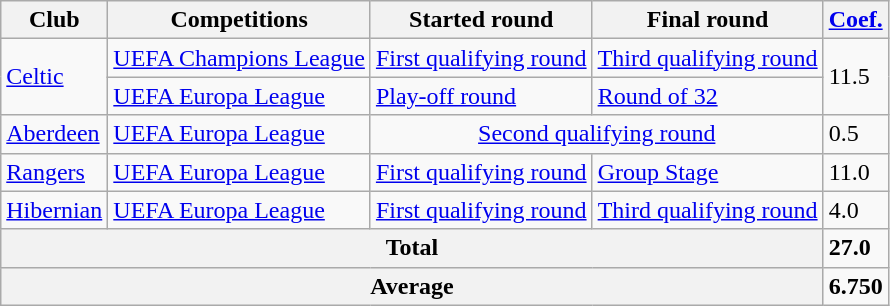<table class="wikitable">
<tr>
<th>Club</th>
<th>Competitions</th>
<th>Started round</th>
<th>Final round</th>
<th><a href='#'>Coef.</a></th>
</tr>
<tr>
<td rowspan=2><a href='#'>Celtic</a></td>
<td><a href='#'>UEFA Champions League</a></td>
<td><a href='#'>First qualifying round</a></td>
<td><a href='#'>Third qualifying round</a></td>
<td rowspan=2>11.5</td>
</tr>
<tr>
<td><a href='#'>UEFA Europa League</a></td>
<td><a href='#'>Play-off round</a></td>
<td><a href='#'>Round of 32</a></td>
</tr>
<tr>
<td><a href='#'>Aberdeen</a></td>
<td><a href='#'>UEFA Europa League</a></td>
<td colspan=2 align=center><a href='#'>Second qualifying round</a></td>
<td>0.5</td>
</tr>
<tr>
<td><a href='#'>Rangers</a></td>
<td><a href='#'>UEFA Europa League</a></td>
<td><a href='#'>First qualifying round</a></td>
<td><a href='#'>Group Stage</a></td>
<td>11.0</td>
</tr>
<tr>
<td><a href='#'>Hibernian</a></td>
<td><a href='#'>UEFA Europa League</a></td>
<td><a href='#'>First qualifying round</a></td>
<td><a href='#'>Third qualifying round</a></td>
<td>4.0</td>
</tr>
<tr>
<th colspan=4>Total</th>
<td><strong>27.0</strong></td>
</tr>
<tr>
<th colspan=4>Average</th>
<td><strong>6.750</strong></td>
</tr>
</table>
